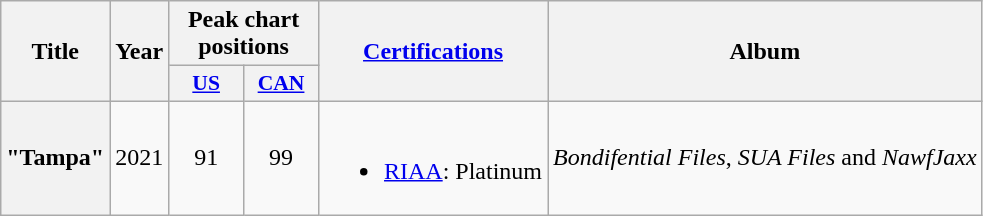<table class="wikitable plainrowheaders" style="text-align:center;">
<tr>
<th rowspan="2">Title</th>
<th rowspan="2">Year</th>
<th colspan="2">Peak chart positions</th>
<th rowspan="2"><a href='#'>Certifications</a></th>
<th rowspan="2">Album</th>
</tr>
<tr>
<th scope="col" style="width:3em; font-size:90%"><a href='#'>US</a><br></th>
<th scope="col" style="width:3em; font-size:90%"><a href='#'>CAN</a><br></th>
</tr>
<tr>
<th scope="row">"Tampa"</th>
<td>2021</td>
<td>91</td>
<td>99</td>
<td><br><ul><li><a href='#'>RIAA</a>: Platinum</li></ul></td>
<td><em>Bondifential Files</em>, <em>SUA Files</em> and <em>NawfJaxx</em></td>
</tr>
</table>
